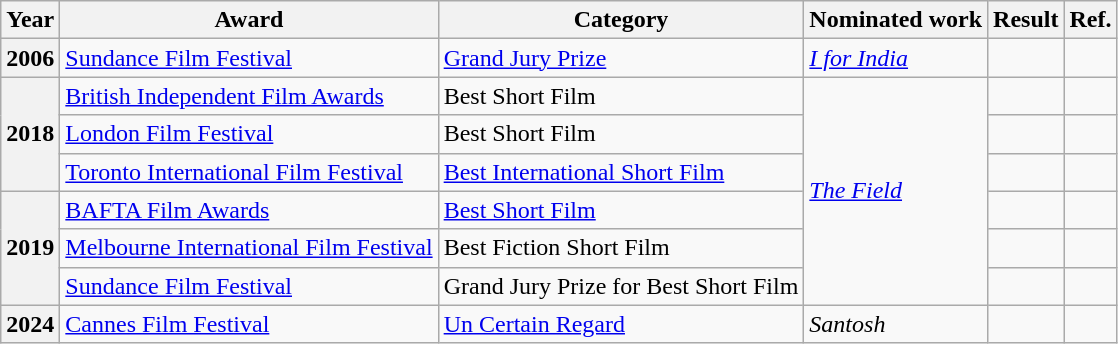<table class="wikitable plainrowheaders">
<tr>
<th scope="col">Year</th>
<th scope="col">Award</th>
<th scope="col">Category</th>
<th scope="col">Nominated work</th>
<th scope="col">Result</th>
<th scope="col">Ref.</th>
</tr>
<tr>
<th scope="row">2006</th>
<td><a href='#'>Sundance Film Festival</a></td>
<td><a href='#'>Grand Jury Prize</a></td>
<td><em><a href='#'>I for India</a></em></td>
<td></td>
<td align="center"></td>
</tr>
<tr>
<th scope="row" rowspan="3">2018</th>
<td><a href='#'>British Independent Film Awards</a></td>
<td>Best Short Film</td>
<td rowspan="6"><em><a href='#'>The Field</a></em></td>
<td></td>
<td align="center"></td>
</tr>
<tr>
<td><a href='#'>London Film Festival</a></td>
<td>Best Short Film</td>
<td></td>
<td align="center"></td>
</tr>
<tr>
<td><a href='#'>Toronto International Film Festival</a></td>
<td><a href='#'>Best International Short Film</a></td>
<td></td>
<td align="center"></td>
</tr>
<tr>
<th scope="row" rowspan="3">2019</th>
<td><a href='#'>BAFTA Film Awards</a></td>
<td><a href='#'>Best Short Film</a></td>
<td></td>
<td align="center"></td>
</tr>
<tr>
<td><a href='#'>Melbourne International Film Festival</a></td>
<td>Best Fiction Short Film</td>
<td></td>
<td align="center"></td>
</tr>
<tr>
<td><a href='#'>Sundance Film Festival</a></td>
<td>Grand Jury Prize for Best Short Film</td>
<td></td>
<td align="center"></td>
</tr>
<tr>
<th scope="row">2024</th>
<td><a href='#'>Cannes Film Festival</a></td>
<td><a href='#'>Un Certain Regard</a></td>
<td><em>Santosh</em></td>
<td></td>
<td align="center"></td>
</tr>
</table>
